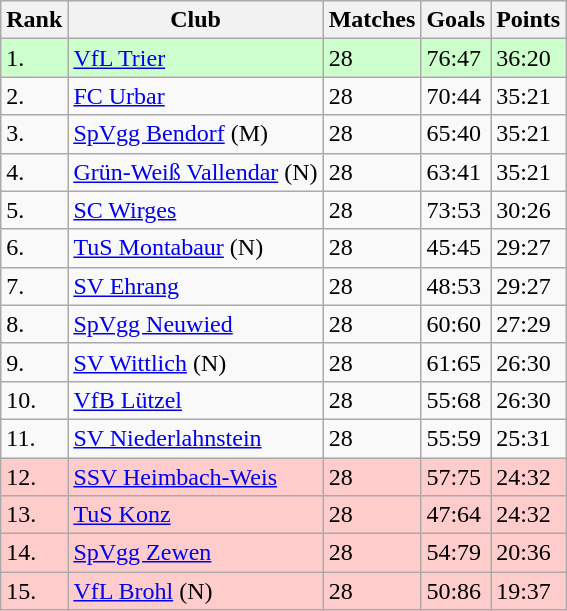<table class="wikitable">
<tr>
<th>Rank</th>
<th>Club</th>
<th>Matches</th>
<th>Goals</th>
<th>Points</th>
</tr>
<tr bgcolor="ccffcc">
<td>1.</td>
<td><a href='#'>VfL Trier</a></td>
<td>28</td>
<td>76:47</td>
<td>36:20</td>
</tr>
<tr>
<td>2.</td>
<td><a href='#'>FC Urbar</a></td>
<td>28</td>
<td>70:44</td>
<td>35:21</td>
</tr>
<tr>
<td>3.</td>
<td><a href='#'>SpVgg Bendorf</a> (M)</td>
<td>28</td>
<td>65:40</td>
<td>35:21</td>
</tr>
<tr>
<td>4.</td>
<td><a href='#'>Grün-Weiß Vallendar</a> (N)</td>
<td>28</td>
<td>63:41</td>
<td>35:21</td>
</tr>
<tr>
<td>5.</td>
<td><a href='#'>SC Wirges</a></td>
<td>28</td>
<td>73:53</td>
<td>30:26</td>
</tr>
<tr>
<td>6.</td>
<td><a href='#'>TuS Montabaur</a> (N)</td>
<td>28</td>
<td>45:45</td>
<td>29:27</td>
</tr>
<tr>
<td>7.</td>
<td><a href='#'>SV Ehrang</a></td>
<td>28</td>
<td>48:53</td>
<td>29:27</td>
</tr>
<tr>
<td>8.</td>
<td><a href='#'>SpVgg Neuwied</a></td>
<td>28</td>
<td>60:60</td>
<td>27:29</td>
</tr>
<tr>
<td>9.</td>
<td><a href='#'>SV Wittlich</a> (N)</td>
<td>28</td>
<td>61:65</td>
<td>26:30</td>
</tr>
<tr>
<td>10.</td>
<td><a href='#'>VfB Lützel</a></td>
<td>28</td>
<td>55:68</td>
<td>26:30</td>
</tr>
<tr>
<td>11.</td>
<td><a href='#'>SV Niederlahnstein</a></td>
<td>28</td>
<td>55:59</td>
<td>25:31</td>
</tr>
<tr bgcolor="#ffcccc">
<td>12.</td>
<td><a href='#'>SSV Heimbach-Weis</a></td>
<td>28</td>
<td>57:75</td>
<td>24:32</td>
</tr>
<tr bgcolor="#ffcccc">
<td>13.</td>
<td><a href='#'>TuS Konz</a></td>
<td>28</td>
<td>47:64</td>
<td>24:32</td>
</tr>
<tr bgcolor="#ffcccc">
<td>14.</td>
<td><a href='#'>SpVgg Zewen</a></td>
<td>28</td>
<td>54:79</td>
<td>20:36</td>
</tr>
<tr bgcolor="#ffcccc">
<td>15.</td>
<td><a href='#'>VfL Brohl</a> (N)</td>
<td>28</td>
<td>50:86</td>
<td>19:37</td>
</tr>
</table>
